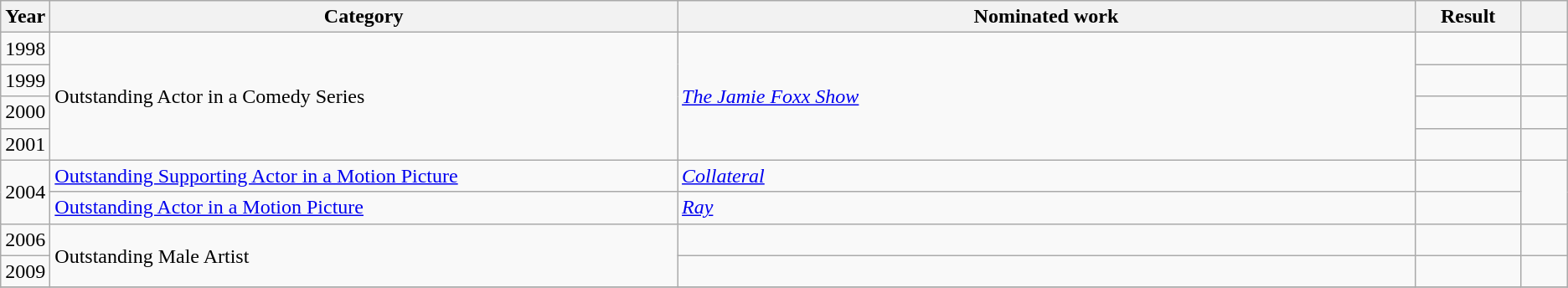<table class=wikitable>
<tr>
<th scope="col" style="width:1em;">Year</th>
<th scope="col" style="width:33em;">Category</th>
<th scope="col" style="width:39em;">Nominated work</th>
<th scope="col" style="width:5em;">Result</th>
<th scope="col" style="width:2em;"></th>
</tr>
<tr>
<td>1998</td>
<td rowspan="4">Outstanding Actor in a Comedy Series</td>
<td rowspan="4"><em><a href='#'>The Jamie Foxx Show</a></em></td>
<td></td>
<td></td>
</tr>
<tr>
<td>1999</td>
<td></td>
<td></td>
</tr>
<tr>
<td>2000</td>
<td></td>
<td></td>
</tr>
<tr>
<td>2001</td>
<td></td>
<td></td>
</tr>
<tr>
<td rowspan="2">2004</td>
<td><a href='#'>Outstanding Supporting Actor in a Motion Picture</a></td>
<td><em><a href='#'>Collateral</a></em></td>
<td></td>
<td rowspan="2"></td>
</tr>
<tr>
<td><a href='#'>Outstanding Actor in a Motion Picture</a></td>
<td><em><a href='#'>Ray</a></em></td>
<td></td>
</tr>
<tr>
<td>2006</td>
<td rowspan="2">Outstanding Male Artist</td>
<td></td>
<td></td>
<td></td>
</tr>
<tr>
<td>2009</td>
<td></td>
<td></td>
<td></td>
</tr>
<tr>
</tr>
</table>
